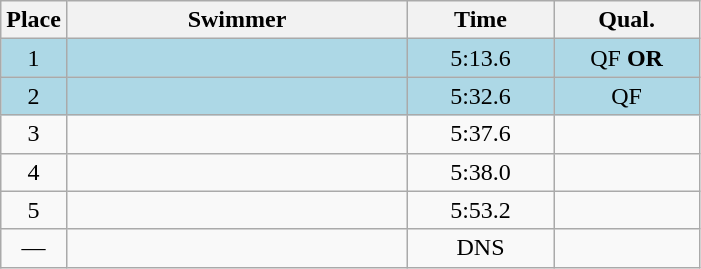<table class=wikitable style="text-align:center">
<tr>
<th>Place</th>
<th width=220>Swimmer</th>
<th width=90>Time</th>
<th width=90>Qual.</th>
</tr>
<tr bgcolor=lightblue>
<td>1</td>
<td align=left></td>
<td>5:13.6</td>
<td>QF <strong>OR</strong></td>
</tr>
<tr bgcolor=lightblue>
<td>2</td>
<td align=left></td>
<td>5:32.6</td>
<td>QF</td>
</tr>
<tr>
<td>3</td>
<td align=left></td>
<td>5:37.6</td>
<td></td>
</tr>
<tr>
<td>4</td>
<td align=left></td>
<td>5:38.0</td>
<td></td>
</tr>
<tr>
<td>5</td>
<td align=left></td>
<td>5:53.2</td>
<td></td>
</tr>
<tr>
<td>—</td>
<td align=left></td>
<td>DNS</td>
<td></td>
</tr>
</table>
